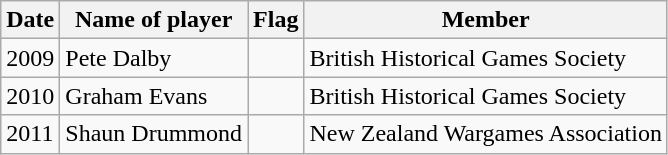<table class="wikitable">
<tr>
<th>Date</th>
<th>Name of player</th>
<th>Flag</th>
<th>Member</th>
</tr>
<tr>
<td>2009</td>
<td>Pete Dalby</td>
<td></td>
<td>British Historical Games Society</td>
</tr>
<tr>
<td>2010</td>
<td>Graham Evans</td>
<td></td>
<td>British Historical Games Society</td>
</tr>
<tr>
<td>2011</td>
<td>Shaun Drummond</td>
<td></td>
<td>New Zealand Wargames Association</td>
</tr>
</table>
